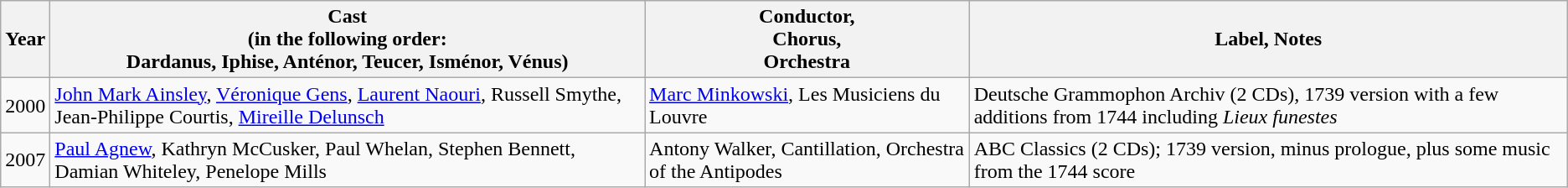<table class="wikitable">
<tr>
<th>Year</th>
<th>Cast<br>(in the following order:<br>Dardanus, Iphise, Anténor, Teucer, Isménor, Vénus)</th>
<th>Conductor,<br>Chorus, <br>Orchestra</th>
<th>Label, Notes</th>
</tr>
<tr>
<td>2000</td>
<td><a href='#'>John Mark Ainsley</a>, <a href='#'>Véronique Gens</a>, <a href='#'>Laurent Naouri</a>, Russell Smythe, Jean-Philippe Courtis, <a href='#'>Mireille Delunsch</a></td>
<td><a href='#'>Marc Minkowski</a>, Les Musiciens du Louvre</td>
<td>Deutsche Grammophon Archiv (2 CDs), 1739 version with a few additions from 1744 including <em>Lieux funestes</em></td>
</tr>
<tr>
<td>2007</td>
<td><a href='#'>Paul Agnew</a>, Kathryn McCusker, Paul Whelan, Stephen Bennett, Damian Whiteley, Penelope Mills</td>
<td>Antony Walker, Cantillation, Orchestra of the Antipodes</td>
<td>ABC Classics (2 CDs); 1739 version, minus prologue, plus some music from the 1744 score</td>
</tr>
</table>
